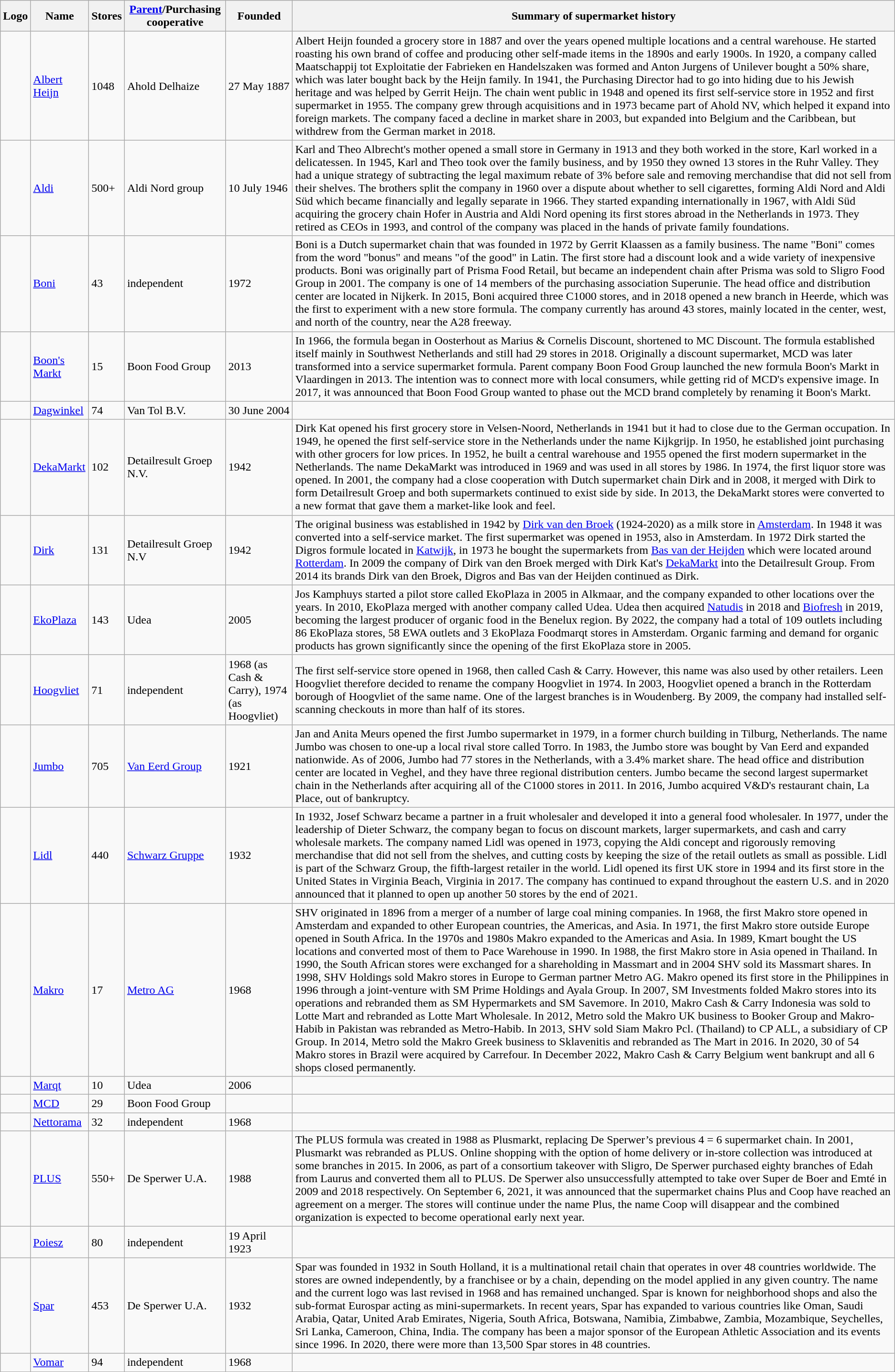<table class="wikitable sortable">
<tr>
<th>Logo</th>
<th>Name</th>
<th data-sort-type="number">Stores</th>
<th><a href='#'>Parent</a>/Purchasing cooperative</th>
<th>Founded</th>
<th>Summary of supermarket history</th>
</tr>
<tr>
<td></td>
<td><a href='#'>Albert Heijn</a></td>
<td>1048</td>
<td>Ahold Delhaize</td>
<td>27 May 1887</td>
<td>Albert Heijn founded a grocery store in 1887 and over the years opened multiple locations and a central warehouse. He started roasting his own brand of coffee and producing other self-made items in the 1890s and early 1900s. In 1920, a company called Maatschappij tot Exploitatie der Fabrieken en Handelszaken was formed and Anton Jurgens of Unilever bought a 50% share, which was later bought back by the Heijn family. In 1941, the Purchasing Director had to go into hiding due to his Jewish heritage and was helped by Gerrit Heijn. The chain went public in 1948 and opened its first self-service store in 1952 and first supermarket in 1955. The company grew through acquisitions and in 1973 became part of Ahold NV, which helped it expand into foreign markets. The company faced a decline in market share in 2003, but expanded into Belgium and the Caribbean, but withdrew from the German market in 2018.</td>
</tr>
<tr>
<td></td>
<td><a href='#'>Aldi</a></td>
<td>500+</td>
<td>Aldi Nord group</td>
<td>10 July 1946</td>
<td>Karl and Theo Albrecht's mother opened a small store in Germany in 1913 and they both worked in the store, Karl worked in a delicatessen. In 1945, Karl and Theo took over the family business, and by 1950 they owned 13 stores in the Ruhr Valley. They had a unique strategy of subtracting the legal maximum rebate of 3% before sale and removing merchandise that did not sell from their shelves. The brothers split the company in 1960 over a dispute about whether to sell cigarettes, forming Aldi Nord and Aldi Süd which became financially and legally separate in 1966. They started expanding internationally in 1967, with Aldi Süd acquiring the grocery chain Hofer in Austria and Aldi Nord opening its first stores abroad in the Netherlands in 1973. They retired as CEOs in 1993, and control of the company was placed in the hands of private family foundations.</td>
</tr>
<tr>
<td></td>
<td><a href='#'>Boni</a></td>
<td>43</td>
<td>independent</td>
<td>1972</td>
<td>Boni is a Dutch supermarket chain that was founded in 1972 by Gerrit Klaassen as a family business. The name "Boni" comes from the word "bonus" and means "of the good" in Latin. The first store had a discount look and a wide variety of inexpensive products. Boni was originally part of Prisma Food Retail, but became an independent chain after Prisma was sold to Sligro Food Group in 2001. The company is one of 14 members of the purchasing association Superunie. The head office and distribution center are located in Nijkerk. In 2015, Boni acquired three C1000 stores, and in 2018 opened a new branch in Heerde, which was the first to experiment with a new store formula. The company currently has around 43 stores, mainly located in the center, west, and north of the country, near the A28 freeway.</td>
</tr>
<tr>
<td></td>
<td><a href='#'>Boon's Markt</a></td>
<td>15</td>
<td>Boon Food Group</td>
<td>2013</td>
<td>In 1966, the formula began in Oosterhout as Marius & Cornelis Discount, shortened to MC Discount. The formula established itself mainly in Southwest Netherlands and still had 29 stores in 2018. Originally a discount supermarket, MCD was later transformed into a service supermarket formula. Parent company Boon Food Group launched the new formula Boon's Markt in Vlaardingen in 2013. The intention was to connect more with local consumers, while getting rid of MCD's expensive image. In 2017, it was announced that Boon Food Group wanted to phase out the MCD brand completely by renaming it Boon's Markt.</td>
</tr>
<tr>
<td></td>
<td><a href='#'>Dagwinkel</a></td>
<td>74</td>
<td>Van Tol B.V.</td>
<td>30 June 2004</td>
<td></td>
</tr>
<tr>
<td></td>
<td><a href='#'>DekaMarkt</a></td>
<td>102</td>
<td>Detailresult Groep N.V.</td>
<td>1942</td>
<td>Dirk Kat opened his first grocery store in Velsen-Noord, Netherlands in 1941 but it had to close due to the German occupation. In 1949, he opened the first self-service store in the Netherlands under the name Kijkgrijp. In 1950, he established joint purchasing with other grocers for low prices. In 1952, he built a central warehouse and 1955 opened the first modern supermarket in the Netherlands. The name DekaMarkt was introduced in 1969 and was used in all stores by 1986. In 1974, the first liquor store was opened. In 2001, the company had a close cooperation with Dutch supermarket chain Dirk and in 2008, it merged with Dirk to form Detailresult Groep and both supermarkets continued to exist side by side. In 2013, the DekaMarkt stores were converted to a new format that gave them a market-like look and feel.</td>
</tr>
<tr>
<td></td>
<td><a href='#'>Dirk</a></td>
<td>131</td>
<td>Detailresult Groep N.V</td>
<td>1942</td>
<td>The original business was established in 1942 by <a href='#'>Dirk van den Broek</a> (1924-2020) as a milk store in <a href='#'>Amsterdam</a>. In 1948 it was converted into a self-service market. The first supermarket was opened in 1953, also in Amsterdam. In 1972 Dirk started the Digros formule located in <a href='#'>Katwijk</a>, in 1973 he bought the supermarkets from <a href='#'>Bas van der Heijden</a> which were located around <a href='#'>Rotterdam</a>. In 2009 the company of Dirk van den Broek merged with Dirk Kat's <a href='#'>DekaMarkt</a> into the Detailresult Group. From 2014 its brands Dirk van den Broek, Digros and Bas van der Heijden continued as Dirk.</td>
</tr>
<tr>
<td></td>
<td><a href='#'>EkoPlaza</a></td>
<td>143</td>
<td>Udea</td>
<td>2005</td>
<td>Jos Kamphuys started a pilot store called EkoPlaza in 2005 in Alkmaar, and the company expanded to other locations over the years. In 2010, EkoPlaza merged with another company called Udea. Udea then acquired <a href='#'>Natudis</a> in 2018 and <a href='#'>Biofresh</a> in 2019, becoming the largest producer of organic food in the Benelux region. By 2022, the company had a total of 109 outlets including 86 EkoPlaza stores, 58 EWA outlets and 3 EkoPlaza Foodmarqt stores in Amsterdam. Organic farming and demand for organic products has grown significantly since the opening of the first EkoPlaza store in 2005.</td>
</tr>
<tr>
<td></td>
<td><a href='#'>Hoogvliet</a></td>
<td>71</td>
<td>independent</td>
<td>1968 (as Cash & Carry), 1974 (as Hoogvliet)</td>
<td>The first self-service store opened in 1968, then called Cash & Carry. However, this name was also used by other retailers. Leen Hoogvliet therefore decided to rename the company Hoogvliet in 1974. In 2003, Hoogvliet opened a branch in the Rotterdam borough of Hoogvliet of the same name. One of the largest branches is in Woudenberg. By 2009, the company had installed self-scanning checkouts in more than half of its stores.</td>
</tr>
<tr>
<td></td>
<td><a href='#'>Jumbo</a></td>
<td>705</td>
<td><a href='#'>Van Eerd Group</a></td>
<td>1921</td>
<td>Jan and Anita Meurs opened the first Jumbo supermarket in 1979, in a former church building in Tilburg, Netherlands. The name Jumbo was chosen to one-up a local rival store called Torro. In 1983, the Jumbo store was bought by Van Eerd and expanded nationwide. As of 2006, Jumbo had 77 stores in the Netherlands, with a 3.4% market share. The head office and distribution center are located in Veghel, and they have three regional distribution centers. Jumbo became the second largest supermarket chain in the Netherlands after acquiring all of the C1000 stores in 2011. In 2016, Jumbo acquired V&D's restaurant chain, La Place, out of bankruptcy.</td>
</tr>
<tr>
<td></td>
<td><a href='#'>Lidl</a></td>
<td>440 </td>
<td><a href='#'>Schwarz Gruppe</a></td>
<td>1932</td>
<td>In 1932, Josef Schwarz became a partner in a fruit wholesaler and developed it into a general food wholesaler. In 1977, under the leadership of Dieter Schwarz, the company began to focus on discount markets, larger supermarkets, and cash and carry wholesale markets. The company named Lidl was opened in 1973, copying the Aldi concept and rigorously removing merchandise that did not sell from the shelves, and cutting costs by keeping the size of the retail outlets as small as possible. Lidl is part of the Schwarz Group, the fifth-largest retailer in the world. Lidl opened its first UK store in 1994 and its first store in the United States in Virginia Beach, Virginia in 2017. The company has continued to expand throughout the eastern U.S. and in 2020 announced that it planned to open up another 50 stores by the end of 2021.</td>
</tr>
<tr>
<td></td>
<td><a href='#'>Makro</a></td>
<td>17</td>
<td><a href='#'>Metro AG</a></td>
<td>1968</td>
<td>SHV originated in 1896 from a merger of a number of large coal mining companies. In 1968, the first Makro store opened in Amsterdam and expanded to other European countries, the Americas, and Asia. In 1971, the first Makro store outside Europe opened in South Africa. In the 1970s and 1980s Makro expanded to the Americas and Asia. In 1989, Kmart bought the US locations and converted most of them to Pace Warehouse in 1990. In 1988, the first Makro store in Asia opened in Thailand. In 1990, the South African stores were exchanged for a shareholding in Massmart and in 2004 SHV sold its Massmart shares. In 1998, SHV Holdings sold Makro stores in Europe to German partner Metro AG. Makro opened its first store in the Philippines in 1996 through a joint-venture with SM Prime Holdings and Ayala Group. In 2007, SM Investments folded Makro stores into its operations and rebranded them as SM Hypermarkets and SM Savemore. In 2010, Makro Cash & Carry Indonesia was sold to Lotte Mart and rebranded as Lotte Mart Wholesale. In 2012, Metro sold the Makro UK business to Booker Group and Makro-Habib in Pakistan was rebranded as Metro-Habib. In 2013, SHV sold Siam Makro Pcl. (Thailand) to CP ALL, a subsidiary of CP Group. In 2014, Metro sold the Makro Greek business to Sklavenitis and rebranded as The Mart in 2016. In 2020, 30 of 54 Makro stores in Brazil were acquired by Carrefour. In December 2022, Makro Cash & Carry Belgium went bankrupt and all 6 shops closed permanently.</td>
</tr>
<tr>
<td></td>
<td><a href='#'>Marqt</a></td>
<td>10</td>
<td>Udea</td>
<td>2006</td>
<td></td>
</tr>
<tr>
<td></td>
<td><a href='#'>MCD</a></td>
<td>29</td>
<td>Boon Food Group</td>
<td></td>
<td></td>
</tr>
<tr>
<td></td>
<td><a href='#'>Nettorama</a></td>
<td>32</td>
<td>independent</td>
<td>1968</td>
<td></td>
</tr>
<tr>
<td></td>
<td><a href='#'>PLUS</a></td>
<td>550+</td>
<td>De Sperwer U.A.</td>
<td>1988</td>
<td>The PLUS formula was created in 1988 as Plusmarkt, replacing De Sperwer’s previous 4 = 6 supermarket chain. In 2001, Plusmarkt was rebranded as PLUS. Online shopping with the option of home delivery or in-store collection was introduced at some branches in 2015. In 2006, as part of a consortium takeover with Sligro, De Sperwer purchased eighty branches of Edah from Laurus and converted them all to PLUS. De Sperwer also unsuccessfully attempted to take over Super de Boer and Emté in 2009 and 2018 respectively. On September 6, 2021, it was announced that the supermarket chains Plus and Coop have reached an agreement on a merger. The stores will continue under the name Plus, the name Coop will disappear and the combined organization is expected to become operational early next year.</td>
</tr>
<tr>
<td></td>
<td><a href='#'>Poiesz</a></td>
<td>80</td>
<td>independent</td>
<td>19 April 1923</td>
<td></td>
</tr>
<tr>
<td></td>
<td><a href='#'>Spar</a></td>
<td>453</td>
<td>De Sperwer U.A.</td>
<td>1932</td>
<td>Spar was founded in 1932 in South Holland, it is a multinational retail chain that operates in over 48 countries worldwide. The stores are owned independently, by a franchisee or by a chain, depending on the model applied in any given country. The name and the current logo was last revised in 1968 and has remained unchanged. Spar is known for neighborhood shops and also the sub-format Eurospar acting as mini-supermarkets. In recent years, Spar has expanded to various countries like Oman, Saudi Arabia, Qatar, United Arab Emirates, Nigeria, South Africa, Botswana, Namibia, Zimbabwe, Zambia, Mozambique, Seychelles, Sri Lanka, Cameroon, China, India. The company has been a major sponsor of the European Athletic Association and its events since 1996. In 2020, there were more than 13,500 Spar stores in 48 countries.</td>
</tr>
<tr>
<td></td>
<td><a href='#'>Vomar</a></td>
<td>94</td>
<td>independent</td>
<td>1968</td>
<td></td>
</tr>
<tr>
</tr>
</table>
